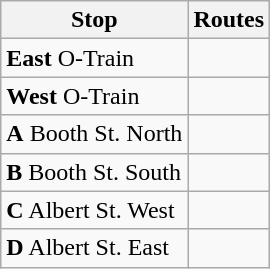<table class="wikitable">
<tr>
<th>Stop</th>
<th>Routes</th>
</tr>
<tr>
<td><strong>East</strong> O-Train</td>
<td></td>
</tr>
<tr>
<td><strong>West</strong> O-Train</td>
<td></td>
</tr>
<tr>
<td><strong>A</strong> Booth St. North</td>
<td> </td>
</tr>
<tr>
<td><strong>B</strong> Booth St. South</td>
<td> </td>
</tr>
<tr>
<td><strong>C</strong> Albert St. West</td>
<td>     </td>
</tr>
<tr>
<td><strong>D</strong> Albert St. East</td>
<td>     </td>
</tr>
</table>
